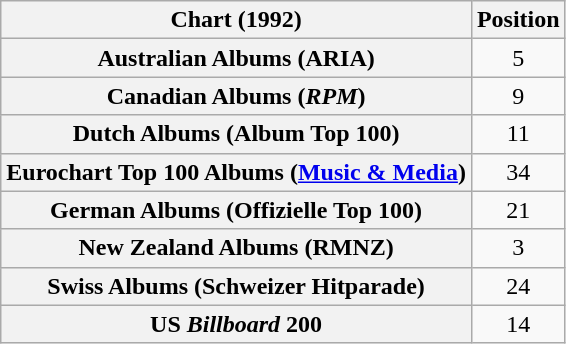<table class="wikitable plainrowheaders sortable">
<tr>
<th>Chart (1992)</th>
<th>Position</th>
</tr>
<tr>
<th scope="row">Australian Albums (ARIA)</th>
<td style="text-align:center;">5</td>
</tr>
<tr>
<th scope="row">Canadian Albums (<em>RPM</em>)</th>
<td style="text-align:center;">9</td>
</tr>
<tr>
<th scope="row">Dutch Albums (Album Top 100)</th>
<td style="text-align:center;">11</td>
</tr>
<tr>
<th scope="row">Eurochart Top 100 Albums (<a href='#'>Music & Media</a>)</th>
<td style="text-align:center;">34</td>
</tr>
<tr>
<th scope="row">German Albums (Offizielle Top 100)</th>
<td style="text-align:center;">21</td>
</tr>
<tr>
<th scope="row">New Zealand Albums (RMNZ)</th>
<td style="text-align:center;">3</td>
</tr>
<tr>
<th scope="row">Swiss Albums (Schweizer Hitparade)</th>
<td style="text-align:center;">24</td>
</tr>
<tr>
<th scope="row">US <em>Billboard</em> 200</th>
<td style="text-align:center;">14</td>
</tr>
</table>
